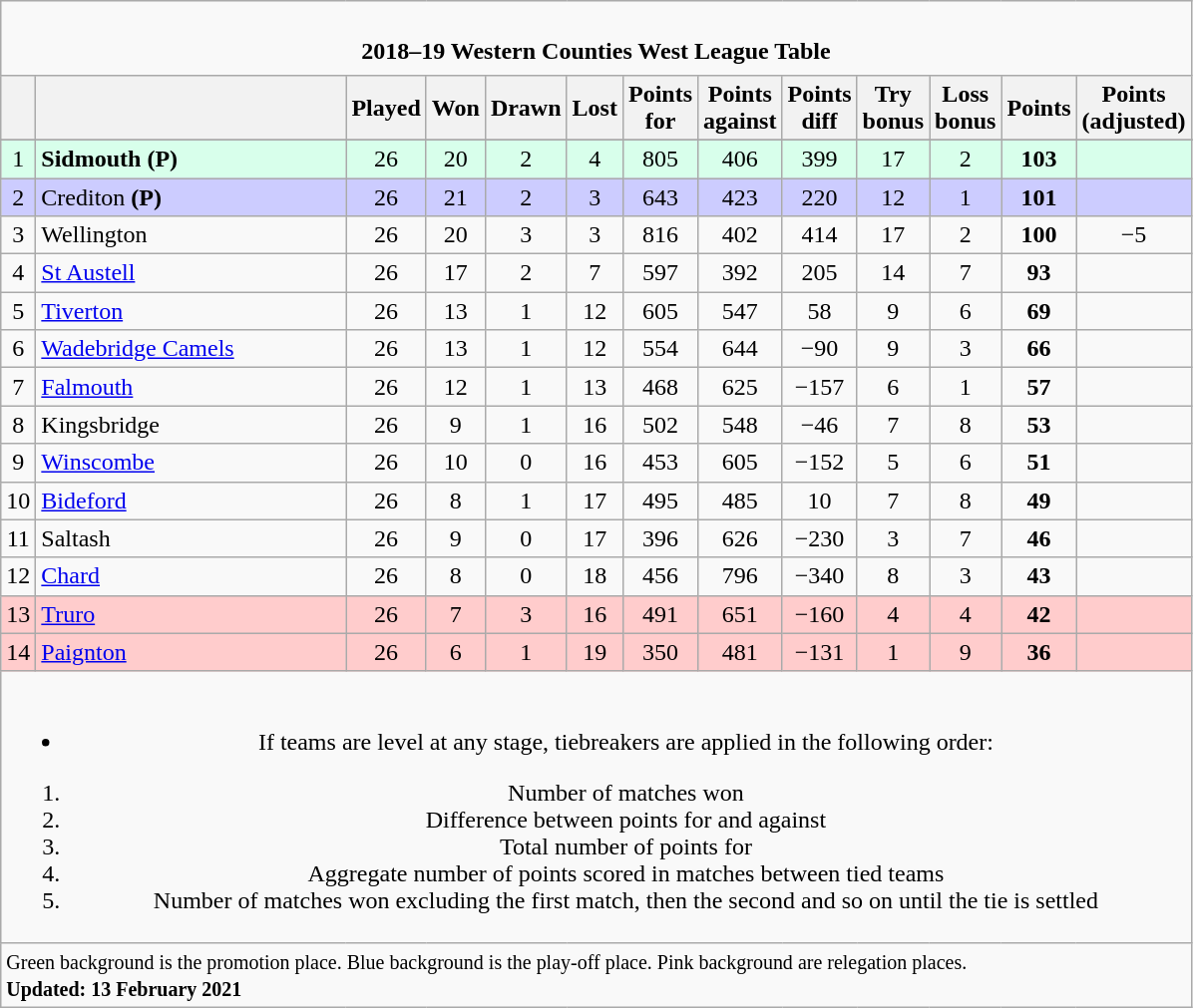<table class="wikitable" style="text-align: center;">
<tr>
<td colspan="13" cellpadding="0" cellspacing="0"><br><table border="0" width="100%" cellpadding="0" cellspacing="0">
<tr>
<td width=20% style="border:0px"></td>
<td style="border:0px"><strong> 2018–19 Western Counties West League Table</strong></td>
<td width=20% style="border:0px"></td>
</tr>
</table>
</td>
</tr>
<tr>
<th bgcolor="#efefef" width="10"></th>
<th bgcolor="#efefef" width="200"></th>
<th bgcolor="#efefef" width="20">Played</th>
<th bgcolor="#efefef" width="20">Won</th>
<th bgcolor="#efefef" width="20">Drawn</th>
<th bgcolor="#efefef" width="20">Lost</th>
<th bgcolor="#efefef" width="20">Points for</th>
<th bgcolor="#efefef" width="20">Points against</th>
<th bgcolor="#efefef" width="20">Points diff</th>
<th bgcolor="#efefef" width="20">Try bonus</th>
<th bgcolor="#efefef" width="20">Loss bonus</th>
<th bgcolor="#efefef" width="20">Points</th>
<th bgcolor="#efefef" width="20">Points<br>(adjusted)</th>
</tr>
<tr bgcolor=#d8ffeb align=center>
</tr>
<tr bgcolor=#d8ffeb align=center>
<td>1</td>
<td align=left><strong>Sidmouth</strong> <strong>(P)</strong></td>
<td>26</td>
<td>20</td>
<td>2</td>
<td>4</td>
<td>805</td>
<td>406</td>
<td>399</td>
<td>17</td>
<td>2</td>
<td><strong>103</strong></td>
<td></td>
</tr>
<tr bgcolor=#ccccff align=center>
<td>2</td>
<td align=left>Crediton <strong>(P)</strong></td>
<td>26</td>
<td>21</td>
<td>2</td>
<td>3</td>
<td>643</td>
<td>423</td>
<td>220</td>
<td>12</td>
<td>1</td>
<td><strong>101</strong></td>
<td></td>
</tr>
<tr>
<td>3</td>
<td align=left>Wellington</td>
<td>26</td>
<td>20</td>
<td>3</td>
<td>3</td>
<td>816</td>
<td>402</td>
<td>414</td>
<td>17</td>
<td>2</td>
<td><strong>100</strong></td>
<td>−5</td>
</tr>
<tr>
<td>4</td>
<td align=left><a href='#'>St Austell</a></td>
<td>26</td>
<td>17</td>
<td>2</td>
<td>7</td>
<td>597</td>
<td>392</td>
<td>205</td>
<td>14</td>
<td>7</td>
<td><strong>93</strong></td>
<td></td>
</tr>
<tr>
<td>5</td>
<td align=left><a href='#'>Tiverton</a></td>
<td>26</td>
<td>13</td>
<td>1</td>
<td>12</td>
<td>605</td>
<td>547</td>
<td>58</td>
<td>9</td>
<td>6</td>
<td><strong>69</strong></td>
<td></td>
</tr>
<tr>
<td>6</td>
<td align=left><a href='#'>Wadebridge Camels</a></td>
<td>26</td>
<td>13</td>
<td>1</td>
<td>12</td>
<td>554</td>
<td>644</td>
<td>−90</td>
<td>9</td>
<td>3</td>
<td><strong>66</strong></td>
<td></td>
</tr>
<tr>
<td>7</td>
<td align=left><a href='#'>Falmouth</a></td>
<td>26</td>
<td>12</td>
<td>1</td>
<td>13</td>
<td>468</td>
<td>625</td>
<td>−157</td>
<td>6</td>
<td>1</td>
<td><strong>57</strong></td>
<td></td>
</tr>
<tr>
<td>8</td>
<td align=left>Kingsbridge</td>
<td>26</td>
<td>9</td>
<td>1</td>
<td>16</td>
<td>502</td>
<td>548</td>
<td>−46</td>
<td>7</td>
<td>8</td>
<td><strong>53</strong></td>
<td></td>
</tr>
<tr>
<td>9</td>
<td align=left><a href='#'>Winscombe</a></td>
<td>26</td>
<td>10</td>
<td>0</td>
<td>16</td>
<td>453</td>
<td>605</td>
<td>−152</td>
<td>5</td>
<td>6</td>
<td><strong>51</strong></td>
<td></td>
</tr>
<tr>
<td>10</td>
<td align=left><a href='#'>Bideford</a></td>
<td>26</td>
<td>8</td>
<td>1</td>
<td>17</td>
<td>495</td>
<td>485</td>
<td>10</td>
<td>7</td>
<td>8</td>
<td><strong>49</strong></td>
<td></td>
</tr>
<tr>
<td>11</td>
<td align=left>Saltash</td>
<td>26</td>
<td>9</td>
<td>0</td>
<td>17</td>
<td>396</td>
<td>626</td>
<td>−230</td>
<td>3</td>
<td>7</td>
<td><strong>46</strong></td>
<td></td>
</tr>
<tr>
<td>12</td>
<td align=left><a href='#'>Chard</a></td>
<td>26</td>
<td>8</td>
<td>0</td>
<td>18</td>
<td>456</td>
<td>796</td>
<td>−340</td>
<td>8</td>
<td>3</td>
<td><strong>43</strong></td>
<td></td>
</tr>
<tr bgcolor=#ffcccc>
<td>13</td>
<td align=left><a href='#'>Truro</a></td>
<td>26</td>
<td>7</td>
<td>3</td>
<td>16</td>
<td>491</td>
<td>651</td>
<td>−160</td>
<td>4</td>
<td>4</td>
<td><strong>42</strong></td>
<td></td>
</tr>
<tr bgcolor=#ffcccc>
<td>14</td>
<td align=left><a href='#'>Paignton</a></td>
<td>26</td>
<td>6</td>
<td>1</td>
<td>19</td>
<td>350</td>
<td>481</td>
<td>−131</td>
<td>1</td>
<td>9</td>
<td><strong>36</strong></td>
<td></td>
</tr>
<tr>
<td colspan="15"><br><ul><li>If teams are level at any stage, tiebreakers are applied in the following order:</li></ul><ol><li>Number of matches won</li><li>Difference between points for and against</li><li>Total number of points for</li><li>Aggregate number of points scored in matches between tied teams</li><li>Number of matches won excluding the first match, then the second and so on until the tie is settled</li></ol></td>
</tr>
<tr | style="text-align:left;" |>
<td colspan="15" style="border:0px"><small><span>Green background</span> is the promotion place. <span>Blue background</span> is the play-off place. <span>Pink background</span> are relegation places.<br><strong>Updated: 13 February 2021</strong></small></td>
</tr>
</table>
